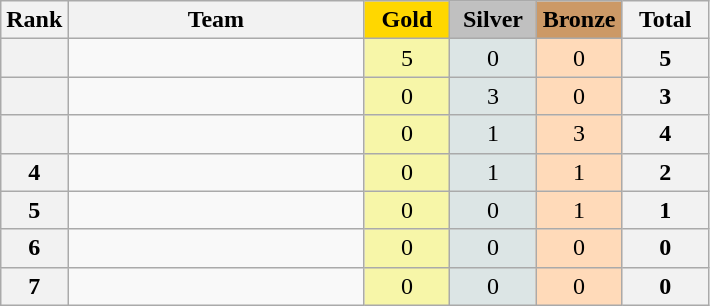<table class="wikitable" style="text-align:center;">
<tr>
<th>Rank</th>
<th style="width:190px;">Team</th>
<th style="width:50px; background:gold; text-align:center;">Gold</th>
<th style="width:50px; background:silver; text-align:center;">Silver</th>
<th style="width:50px; background:#c96; text-align:center;">Bronze</th>
<th style="width:50px; text-align:center;">Total</th>
</tr>
<tr>
<th></th>
<td align=left></td>
<td style="background:#f7f6a8;">5</td>
<td style="background:#dce5e5;">0</td>
<td style="background:#ffdab9;">0</td>
<th>5</th>
</tr>
<tr>
<th></th>
<td align=left></td>
<td style="background:#f7f6a8;">0</td>
<td style="background:#dce5e5;">3</td>
<td style="background:#ffdab9;">0</td>
<th>3</th>
</tr>
<tr>
<th></th>
<td align=left></td>
<td style="background:#f7f6a8;">0</td>
<td style="background:#dce5e5;">1</td>
<td style="background:#ffdab9;">3</td>
<th>4</th>
</tr>
<tr>
<th>4</th>
<td align=left></td>
<td style="background:#f7f6a8;">0</td>
<td style="background:#dce5e5;">1</td>
<td style="background:#ffdab9;">1</td>
<th>2</th>
</tr>
<tr>
<th>5</th>
<td align=left></td>
<td style="background:#f7f6a8;">0</td>
<td style="background:#dce5e5;">0</td>
<td style="background:#ffdab9;">1</td>
<th>1</th>
</tr>
<tr>
<th>6</th>
<td align=left></td>
<td style="background:#f7f6a8;">0</td>
<td style="background:#dce5e5;">0</td>
<td style="background:#ffdab9;">0</td>
<th>0</th>
</tr>
<tr>
<th>7</th>
<td align=left></td>
<td style="background:#f7f6a8;">0</td>
<td style="background:#dce5e5;">0</td>
<td style="background:#ffdab9;">0</td>
<th>0</th>
</tr>
</table>
